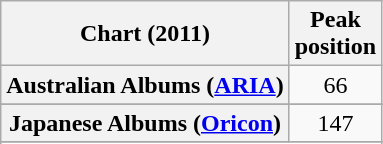<table class="wikitable sortable plainrowheaders" style="text-align:center">
<tr>
<th scope="col">Chart (2011)</th>
<th scope="col">Peak<br>position</th>
</tr>
<tr>
<th scope="row">Australian Albums (<a href='#'>ARIA</a>)</th>
<td>66</td>
</tr>
<tr>
</tr>
<tr>
</tr>
<tr>
</tr>
<tr>
</tr>
<tr>
</tr>
<tr>
</tr>
<tr>
<th scope="row">Japanese Albums (<a href='#'>Oricon</a>)</th>
<td>147</td>
</tr>
<tr>
</tr>
<tr>
</tr>
<tr>
</tr>
<tr>
</tr>
<tr>
</tr>
<tr>
</tr>
</table>
